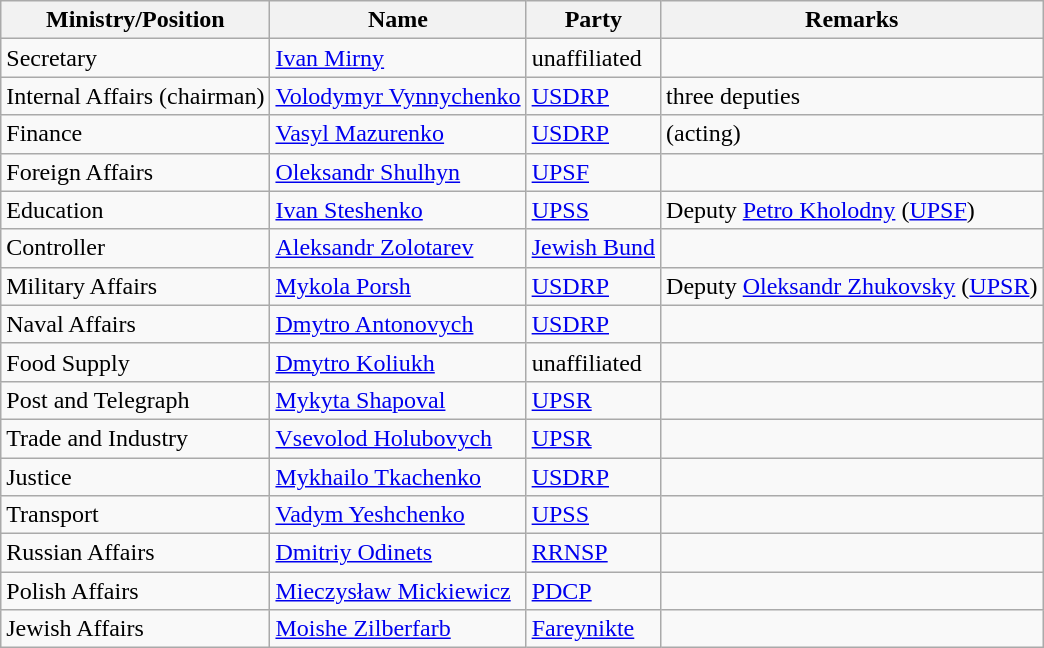<table class="wikitable">
<tr>
<th>Ministry/Position</th>
<th>Name</th>
<th>Party</th>
<th>Remarks</th>
</tr>
<tr>
<td>Secretary</td>
<td><a href='#'>Ivan Mirny</a></td>
<td>unaffiliated</td>
<td></td>
</tr>
<tr>
<td>Internal Affairs (chairman)</td>
<td><a href='#'>Volodymyr Vynnychenko</a></td>
<td><a href='#'>USDRP</a></td>
<td>three deputies</td>
</tr>
<tr>
<td>Finance</td>
<td><a href='#'>Vasyl Mazurenko</a></td>
<td><a href='#'>USDRP</a></td>
<td>(acting)</td>
</tr>
<tr>
<td>Foreign Affairs</td>
<td><a href='#'>Oleksandr Shulhyn</a></td>
<td><a href='#'>UPSF</a></td>
<td></td>
</tr>
<tr>
<td>Education</td>
<td><a href='#'>Ivan Steshenko</a></td>
<td><a href='#'>UPSS</a></td>
<td>Deputy <a href='#'>Petro Kholodny</a> (<a href='#'>UPSF</a>)</td>
</tr>
<tr>
<td>Controller</td>
<td><a href='#'>Aleksandr Zolotarev</a></td>
<td><a href='#'>Jewish Bund</a></td>
<td></td>
</tr>
<tr>
<td>Military Affairs</td>
<td><a href='#'>Mykola Porsh</a></td>
<td><a href='#'>USDRP</a></td>
<td>Deputy <a href='#'>Oleksandr Zhukovsky</a> (<a href='#'>UPSR</a>)</td>
</tr>
<tr>
<td>Naval Affairs</td>
<td><a href='#'>Dmytro Antonovych</a></td>
<td><a href='#'>USDRP</a></td>
<td></td>
</tr>
<tr>
<td>Food Supply</td>
<td><a href='#'>Dmytro Koliukh</a></td>
<td>unaffiliated</td>
<td></td>
</tr>
<tr>
<td>Post and Telegraph</td>
<td><a href='#'>Mykyta Shapoval</a></td>
<td><a href='#'>UPSR</a></td>
<td></td>
</tr>
<tr>
<td>Trade and Industry</td>
<td><a href='#'>Vsevolod Holubovych</a></td>
<td><a href='#'>UPSR</a></td>
<td></td>
</tr>
<tr>
<td>Justice</td>
<td><a href='#'>Mykhailo Tkachenko</a></td>
<td><a href='#'>USDRP</a></td>
<td></td>
</tr>
<tr>
<td>Transport</td>
<td><a href='#'>Vadym Yeshchenko</a></td>
<td><a href='#'>UPSS</a></td>
<td></td>
</tr>
<tr>
<td>Russian Affairs</td>
<td><a href='#'>Dmitriy Odinets</a></td>
<td><a href='#'>RRNSP</a></td>
<td></td>
</tr>
<tr>
<td>Polish Affairs</td>
<td><a href='#'>Mieczysław Mickiewicz</a></td>
<td><a href='#'>PDCP</a></td>
<td></td>
</tr>
<tr>
<td>Jewish Affairs</td>
<td><a href='#'>Moishe Zilberfarb</a></td>
<td><a href='#'>Fareynikte</a></td>
<td></td>
</tr>
</table>
